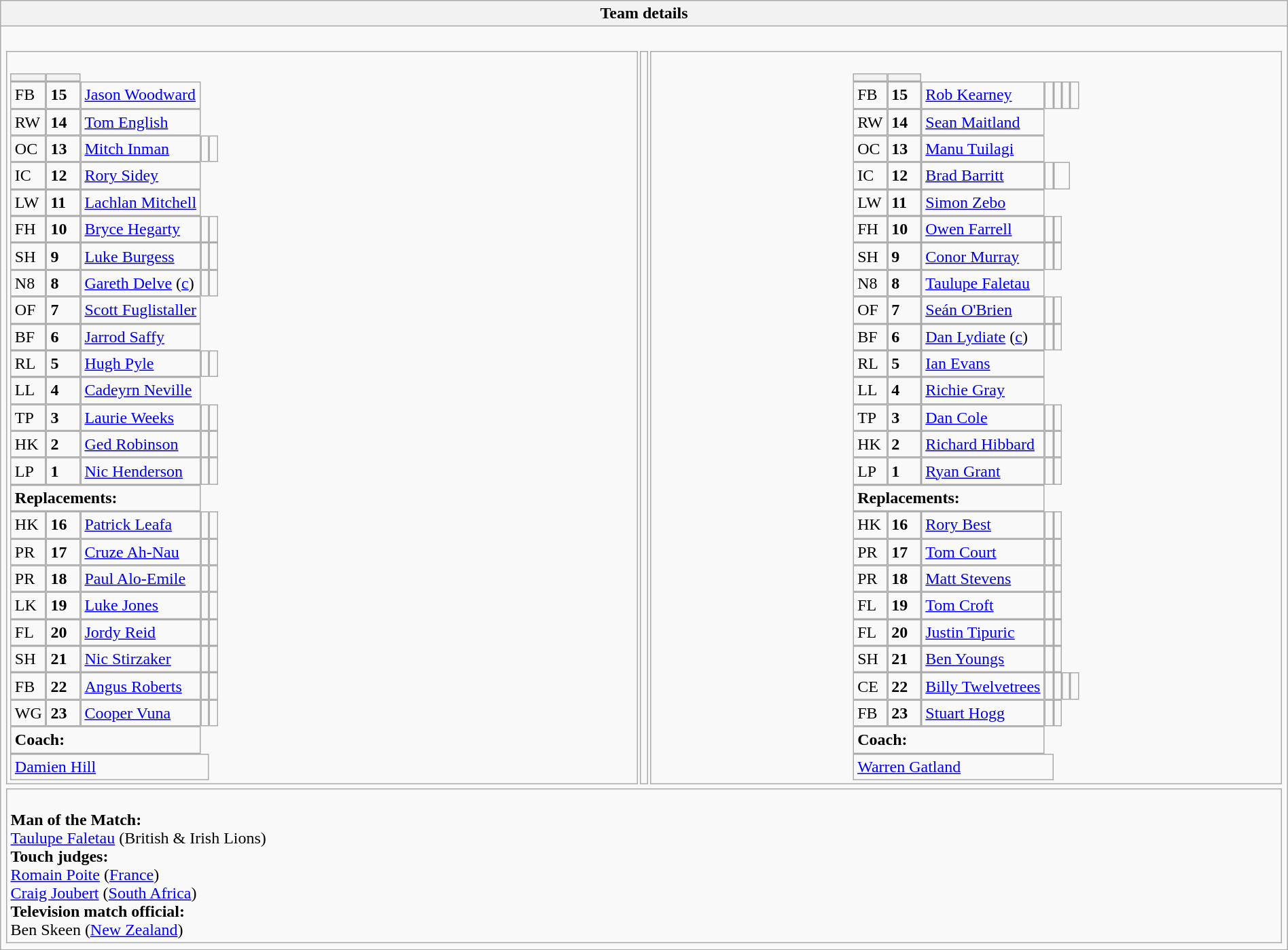<table style="width:100%" class="wikitable collapsible collapsed">
<tr>
<th>Team details</th>
</tr>
<tr>
<td><br><table style="width:100%">
<tr>
<td style="vertical-align:top;width:50%"><br><table cellspacing="0" cellpadding="0">
<tr>
<th width="25"></th>
<th width="25"></th>
</tr>
<tr>
<td>FB</td>
<td><strong>15</strong></td>
<td><a href='#'>Jason Woodward</a></td>
</tr>
<tr>
<td>RW</td>
<td><strong>14</strong></td>
<td><a href='#'>Tom English</a></td>
</tr>
<tr>
<td>OC</td>
<td><strong>13</strong></td>
<td><a href='#'>Mitch Inman</a></td>
<td></td>
<td></td>
</tr>
<tr>
<td>IC</td>
<td><strong>12</strong></td>
<td><a href='#'>Rory Sidey</a></td>
</tr>
<tr>
<td>LW</td>
<td><strong>11</strong></td>
<td><a href='#'>Lachlan Mitchell</a></td>
</tr>
<tr>
<td>FH</td>
<td><strong>10</strong></td>
<td><a href='#'>Bryce Hegarty</a></td>
<td></td>
<td></td>
</tr>
<tr>
<td>SH</td>
<td><strong>9</strong></td>
<td><a href='#'>Luke Burgess</a></td>
<td></td>
<td></td>
</tr>
<tr>
<td>N8</td>
<td><strong>8</strong></td>
<td><a href='#'>Gareth Delve</a> (<a href='#'>c</a>)</td>
<td></td>
<td></td>
</tr>
<tr>
<td>OF</td>
<td><strong>7</strong></td>
<td><a href='#'>Scott Fuglistaller</a></td>
</tr>
<tr>
<td>BF</td>
<td><strong>6</strong></td>
<td><a href='#'>Jarrod Saffy</a></td>
</tr>
<tr>
<td>RL</td>
<td><strong>5</strong></td>
<td><a href='#'>Hugh Pyle</a></td>
<td></td>
<td></td>
</tr>
<tr>
<td>LL</td>
<td><strong>4</strong></td>
<td><a href='#'>Cadeyrn Neville</a></td>
</tr>
<tr>
<td>TP</td>
<td><strong>3</strong></td>
<td><a href='#'>Laurie Weeks</a></td>
<td></td>
<td></td>
</tr>
<tr>
<td>HK</td>
<td><strong>2</strong></td>
<td><a href='#'>Ged Robinson</a></td>
<td></td>
<td></td>
</tr>
<tr>
<td>LP</td>
<td><strong>1</strong></td>
<td><a href='#'>Nic Henderson</a></td>
<td></td>
<td></td>
</tr>
<tr>
<td colspan=3><strong>Replacements:</strong></td>
</tr>
<tr>
<td>HK</td>
<td><strong>16</strong></td>
<td><a href='#'>Patrick Leafa</a></td>
<td></td>
<td></td>
</tr>
<tr>
<td>PR</td>
<td><strong>17</strong></td>
<td><a href='#'>Cruze Ah-Nau</a></td>
<td></td>
<td></td>
</tr>
<tr>
<td>PR</td>
<td><strong>18</strong></td>
<td><a href='#'>Paul Alo-Emile</a></td>
<td></td>
<td></td>
</tr>
<tr>
<td>LK</td>
<td><strong>19</strong></td>
<td><a href='#'>Luke Jones</a></td>
<td></td>
<td></td>
</tr>
<tr>
<td>FL</td>
<td><strong>20</strong></td>
<td><a href='#'>Jordy Reid</a></td>
<td></td>
<td></td>
</tr>
<tr>
<td>SH</td>
<td><strong>21</strong></td>
<td><a href='#'>Nic Stirzaker</a></td>
<td></td>
<td></td>
</tr>
<tr>
<td>FB</td>
<td><strong>22</strong></td>
<td><a href='#'>Angus Roberts</a></td>
<td></td>
<td></td>
</tr>
<tr>
<td>WG</td>
<td><strong>23</strong></td>
<td><a href='#'>Cooper Vuna</a></td>
<td></td>
<td></td>
</tr>
<tr>
<td colspan=3><strong>Coach:</strong></td>
</tr>
<tr>
<td colspan="4"> <a href='#'>Damien Hill</a></td>
</tr>
</table>
</td>
<td valign="top"></td>
<td style="vertical-align:top;width:50%"><br><table cellspacing="0" cellpadding="0" style="margin:auto">
<tr>
<th width="25"></th>
<th width="25"></th>
</tr>
<tr>
<td>FB</td>
<td><strong>15</strong></td>
<td> <a href='#'>Rob Kearney</a></td>
<td></td>
<td></td>
<td></td>
<td></td>
</tr>
<tr>
<td>RW</td>
<td><strong>14</strong></td>
<td> <a href='#'>Sean Maitland</a></td>
</tr>
<tr>
<td>OC</td>
<td><strong>13</strong></td>
<td> <a href='#'>Manu Tuilagi</a></td>
</tr>
<tr>
<td>IC</td>
<td><strong>12</strong></td>
<td> <a href='#'>Brad Barritt</a></td>
<td></td>
<td colspan="2"></td>
</tr>
<tr>
<td>LW</td>
<td><strong>11</strong></td>
<td> <a href='#'>Simon Zebo</a></td>
</tr>
<tr>
<td>FH</td>
<td><strong>10</strong></td>
<td> <a href='#'>Owen Farrell</a></td>
<td></td>
<td></td>
</tr>
<tr>
<td>SH</td>
<td><strong>9</strong></td>
<td> <a href='#'>Conor Murray</a></td>
<td></td>
<td></td>
</tr>
<tr>
<td>N8</td>
<td><strong>8</strong></td>
<td> <a href='#'>Taulupe Faletau</a></td>
</tr>
<tr>
<td>OF</td>
<td><strong>7</strong></td>
<td> <a href='#'>Seán O'Brien</a></td>
<td></td>
<td></td>
</tr>
<tr>
<td>BF</td>
<td><strong>6</strong></td>
<td> <a href='#'>Dan Lydiate</a> (<a href='#'>c</a>)</td>
<td></td>
<td></td>
</tr>
<tr>
<td>RL</td>
<td><strong>5</strong></td>
<td> <a href='#'>Ian Evans</a></td>
</tr>
<tr>
<td>LL</td>
<td><strong>4</strong></td>
<td> <a href='#'>Richie Gray</a></td>
</tr>
<tr>
<td>TP</td>
<td><strong>3</strong></td>
<td> <a href='#'>Dan Cole</a></td>
<td></td>
<td></td>
</tr>
<tr>
<td>HK</td>
<td><strong>2</strong></td>
<td> <a href='#'>Richard Hibbard</a></td>
<td></td>
<td></td>
</tr>
<tr>
<td>LP</td>
<td><strong>1</strong></td>
<td> <a href='#'>Ryan Grant</a></td>
<td></td>
<td></td>
</tr>
<tr>
<td colspan=3><strong>Replacements:</strong></td>
</tr>
<tr>
<td>HK</td>
<td><strong>16</strong></td>
<td> <a href='#'>Rory Best</a></td>
<td></td>
<td></td>
</tr>
<tr>
<td>PR</td>
<td><strong>17</strong></td>
<td> <a href='#'>Tom Court</a></td>
<td></td>
<td></td>
</tr>
<tr>
<td>PR</td>
<td><strong>18</strong></td>
<td> <a href='#'>Matt Stevens</a></td>
<td></td>
<td></td>
</tr>
<tr>
<td>FL</td>
<td><strong>19</strong></td>
<td> <a href='#'>Tom Croft</a></td>
<td></td>
<td></td>
</tr>
<tr>
<td>FL</td>
<td><strong>20</strong></td>
<td> <a href='#'>Justin Tipuric</a></td>
<td></td>
<td></td>
</tr>
<tr>
<td>SH</td>
<td><strong>21</strong></td>
<td> <a href='#'>Ben Youngs</a></td>
<td></td>
<td></td>
</tr>
<tr>
<td>CE</td>
<td><strong>22</strong></td>
<td> <a href='#'>Billy Twelvetrees</a></td>
<td></td>
<td></td>
<td></td>
<td></td>
</tr>
<tr>
<td>FB</td>
<td><strong>23</strong></td>
<td> <a href='#'>Stuart Hogg</a></td>
<td></td>
<td></td>
</tr>
<tr>
<td colspan=3><strong>Coach:</strong></td>
</tr>
<tr>
<td colspan="4"> <a href='#'>Warren Gatland</a></td>
</tr>
</table>
</td>
</tr>
</table>
<table style="width:100%">
<tr>
<td><br><strong>Man of the Match:</strong>
<br><a href='#'>Taulupe Faletau</a> (British & Irish Lions)<br><strong>Touch judges:</strong>
<br><a href='#'>Romain Poite</a> (<a href='#'>France</a>)
<br><a href='#'>Craig Joubert</a> (<a href='#'>South Africa</a>)
<br><strong>Television match official:</strong>
<br>Ben Skeen (<a href='#'>New Zealand</a>)</td>
</tr>
</table>
</td>
</tr>
</table>
